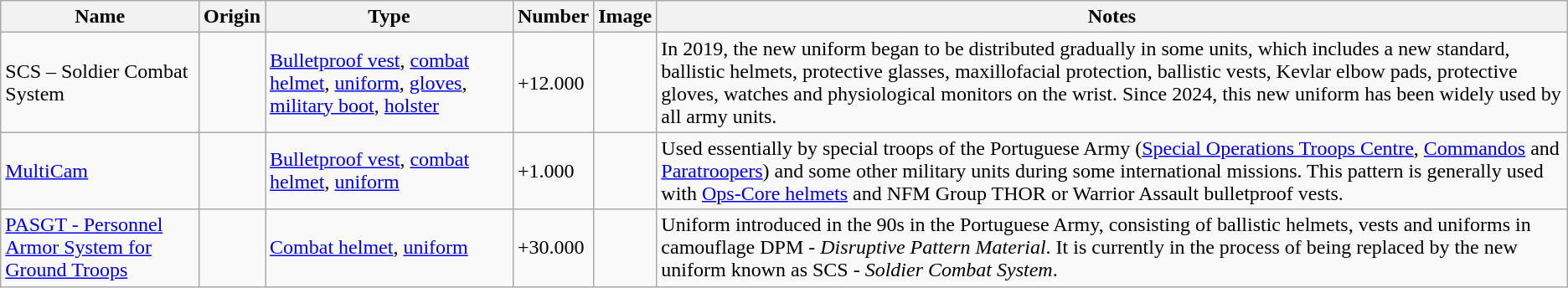<table class="wikitable">
<tr>
<th>Name</th>
<th>Origin</th>
<th>Type</th>
<th>Number</th>
<th>Image</th>
<th>Notes</th>
</tr>
<tr>
<td>SCS – Soldier Combat System</td>
<td></td>
<td><a href='#'>Bulletproof vest</a>, <a href='#'>combat helmet</a>, <a href='#'>uniform</a>, <a href='#'>gloves</a>, <a href='#'>military boot</a>, <a href='#'>holster</a></td>
<td>+12.000</td>
<td></td>
<td>In 2019, the new uniform began to be distributed gradually in some units, which includes a new standard, ballistic helmets, protective glasses, maxillofacial protection, ballistic vests, Kevlar elbow pads, protective gloves, watches and physiological monitors on the wrist. Since 2024, this new uniform has been widely used by all army units.</td>
</tr>
<tr>
<td><a href='#'>MultiCam</a></td>
<td><br><br></td>
<td><a href='#'>Bulletproof vest</a>, <a href='#'>combat helmet</a>, <a href='#'>uniform</a></td>
<td>+1.000</td>
<td></td>
<td>Used essentially by special troops of the Portuguese Army (<a href='#'>Special Operations Troops Centre</a>, <a href='#'>Commandos</a> and <a href='#'>Paratroopers</a>) and some other military units during some international missions. This pattern is generally used with <a href='#'>Ops-Core helmets</a> and NFM Group THOR or Warrior Assault bulletproof vests.</td>
</tr>
<tr>
<td><a href='#'>PASGT - Personnel Armor System for Ground Troops</a></td>
<td></td>
<td><a href='#'>Combat helmet</a>, <a href='#'>uniform</a></td>
<td>+30.000</td>
<td></td>
<td>Uniform introduced in the 90s in the Portuguese Army, consisting of ballistic helmets, vests and uniforms in camouflage DPM - <em>Disruptive Pattern Material</em>. It is currently in the process of being replaced by the new uniform known as SCS - <em>Soldier Combat System</em>.</td>
</tr>
</table>
